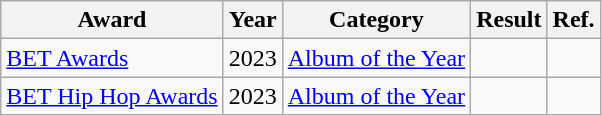<table class="wikitable">
<tr>
<th>Award</th>
<th>Year</th>
<th>Category</th>
<th>Result</th>
<th>Ref.</th>
</tr>
<tr>
<td><a href='#'>BET Awards</a></td>
<td>2023</td>
<td><a href='#'>Album of the Year</a></td>
<td></td>
<td style="text-align:center"></td>
</tr>
<tr>
<td><a href='#'>BET Hip Hop Awards</a></td>
<td>2023</td>
<td><a href='#'>Album of the Year</a></td>
<td></td>
<td style="text-align:center"></td>
</tr>
</table>
